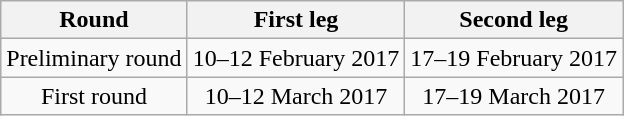<table class="wikitable" style="text-align:center">
<tr>
<th>Round</th>
<th>First leg</th>
<th>Second leg</th>
</tr>
<tr>
<td>Preliminary round</td>
<td>10–12 February 2017</td>
<td>17–19 February 2017</td>
</tr>
<tr>
<td>First round</td>
<td>10–12 March 2017</td>
<td>17–19 March 2017</td>
</tr>
</table>
